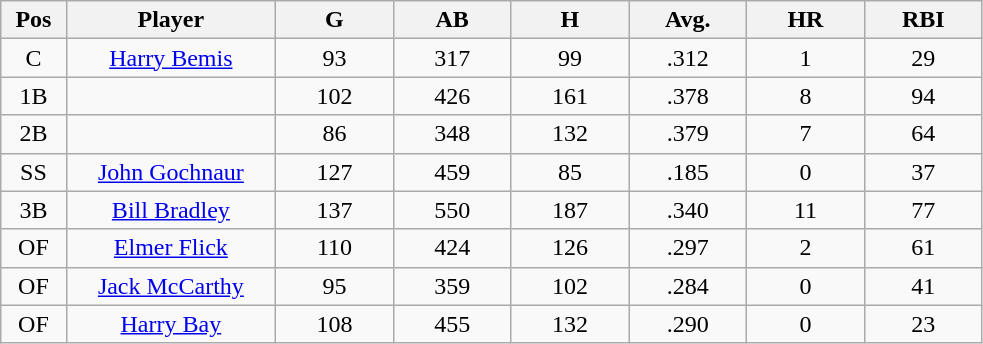<table class="wikitable sortable">
<tr>
<th bgcolor="#DDDDFF" width="5%">Pos</th>
<th bgcolor="#DDDDFF" width="16%">Player</th>
<th bgcolor="#DDDDFF" width="9%">G</th>
<th bgcolor="#DDDDFF" width="9%">AB</th>
<th bgcolor="#DDDDFF" width="9%">H</th>
<th bgcolor="#DDDDFF" width="9%">Avg.</th>
<th bgcolor="#DDDDFF" width="9%">HR</th>
<th bgcolor="#DDDDFF" width="9%">RBI</th>
</tr>
<tr align="center">
<td>C</td>
<td><a href='#'>Harry Bemis</a></td>
<td>93</td>
<td>317</td>
<td>99</td>
<td>.312</td>
<td>1</td>
<td>29</td>
</tr>
<tr align=center>
<td>1B</td>
<td></td>
<td>102</td>
<td>426</td>
<td>161</td>
<td>.378</td>
<td>8</td>
<td>94</td>
</tr>
<tr align="center">
<td>2B</td>
<td></td>
<td>86</td>
<td>348</td>
<td>132</td>
<td>.379</td>
<td>7</td>
<td>64</td>
</tr>
<tr align="center">
<td>SS</td>
<td><a href='#'>John Gochnaur</a></td>
<td>127</td>
<td>459</td>
<td>85</td>
<td>.185</td>
<td>0</td>
<td>37</td>
</tr>
<tr align=center>
<td>3B</td>
<td><a href='#'>Bill Bradley</a></td>
<td>137</td>
<td>550</td>
<td>187</td>
<td>.340</td>
<td>11</td>
<td>77</td>
</tr>
<tr align=center>
<td>OF</td>
<td><a href='#'>Elmer Flick</a></td>
<td>110</td>
<td>424</td>
<td>126</td>
<td>.297</td>
<td>2</td>
<td>61</td>
</tr>
<tr align=center>
<td>OF</td>
<td><a href='#'>Jack McCarthy</a></td>
<td>95</td>
<td>359</td>
<td>102</td>
<td>.284</td>
<td>0</td>
<td>41</td>
</tr>
<tr align=center>
<td>OF</td>
<td><a href='#'>Harry Bay</a></td>
<td>108</td>
<td>455</td>
<td>132</td>
<td>.290</td>
<td>0</td>
<td>23</td>
</tr>
</table>
